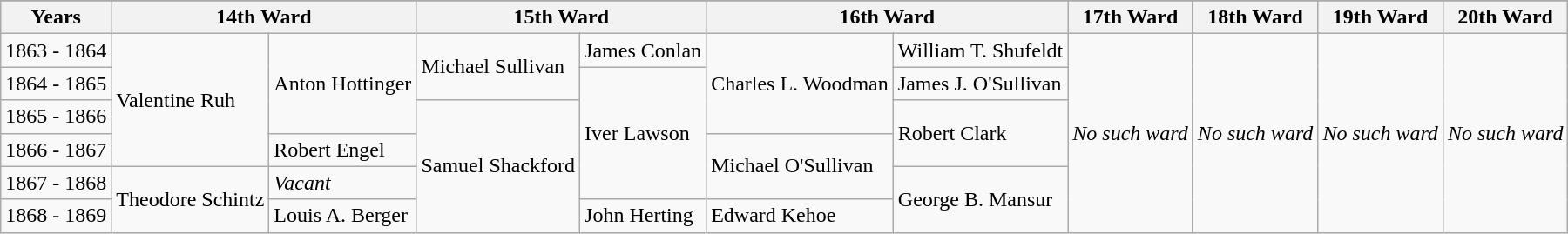<table class="wikitable mw-collapsible mw-collapsed">
<tr>
</tr>
<tr>
<th>Years</th>
<th colspan="2">14th Ward</th>
<th colspan="2">15th Ward</th>
<th colspan="2">16th Ward</th>
<th colspan="2">17th Ward</th>
<th colspan="2">18th Ward</th>
<th colspan="2">19th Ward</th>
<th colspan="2">20th Ward</th>
</tr>
<tr>
<td>1863 - 1864</td>
<td rowspan="4">Valentine Ruh</td>
<td rowspan="3">Anton Hottinger</td>
<td rowspan="2">Michael Sullivan</td>
<td>James Conlan</td>
<td rowspan="3">Charles L. Woodman</td>
<td>William T. Shufeldt</td>
<td colspan="2" rowspan="6"><em>No such ward</em></td>
<td colspan="2" rowspan="6"><em>No such ward</em></td>
<td colspan="2" rowspan="6"><em>No such ward</em></td>
<td colspan="2" rowspan="6"><em>No such ward</em></td>
</tr>
<tr>
<td>1864 - 1865</td>
<td rowspan="4">Iver Lawson</td>
<td>James J. O'Sullivan</td>
</tr>
<tr>
<td>1865 - 1866</td>
<td rowspan="4">Samuel Shackford</td>
<td rowspan="2">Robert Clark</td>
</tr>
<tr>
<td>1866 - 1867</td>
<td>Robert Engel</td>
<td rowspan="2">Michael O'Sullivan</td>
</tr>
<tr>
<td>1867 - 1868</td>
<td rowspan="2">Theodore Schintz</td>
<td><em>Vacant</em></td>
<td rowspan="3">George B. Mansur</td>
</tr>
<tr>
<td>1868 - 1869</td>
<td>Louis A. Berger</td>
<td>John Herting</td>
<td>Edward Kehoe</td>
</tr>
</table>
